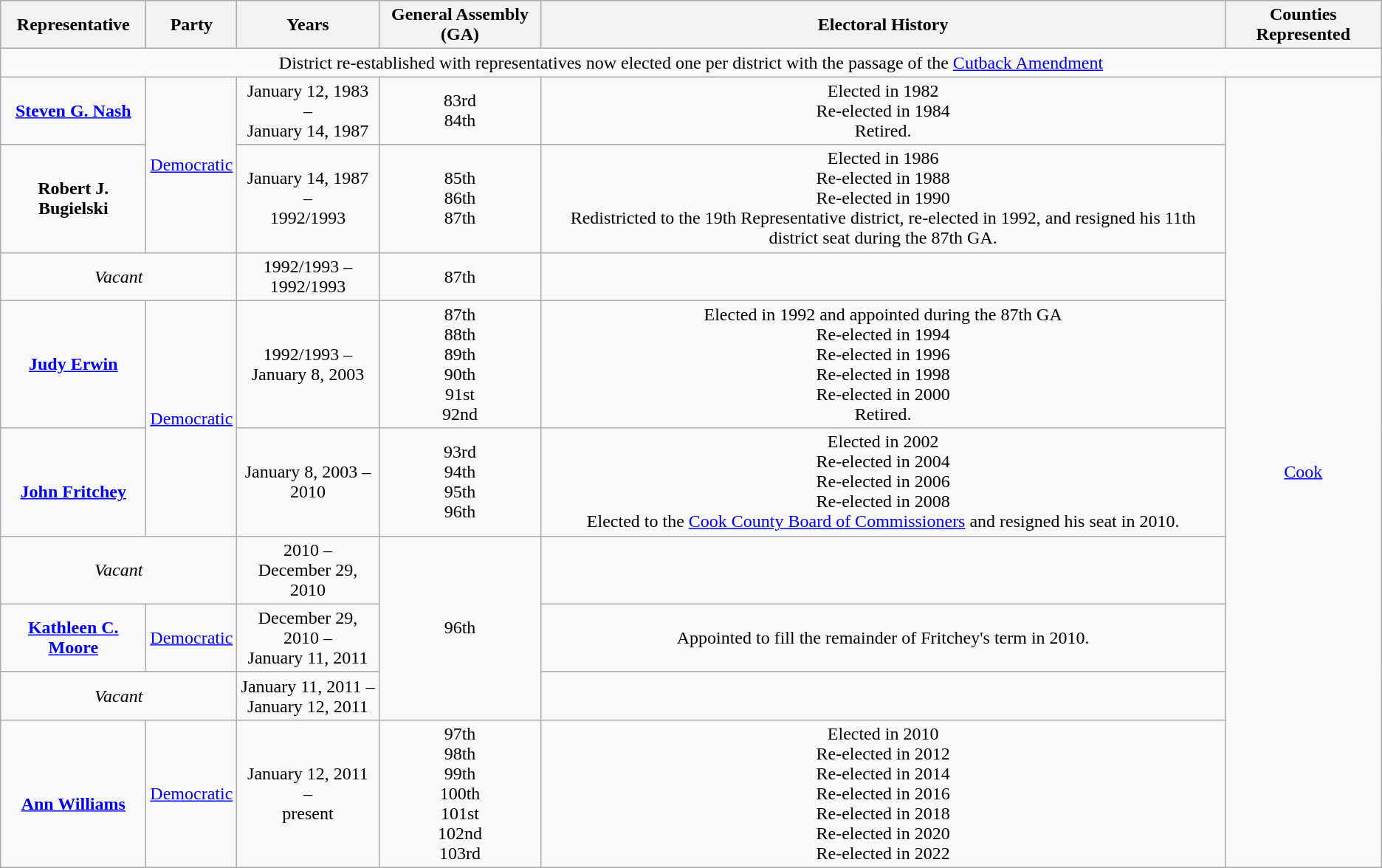<table class="wikitable" style="text-align:center">
<tr>
<th>Representative</th>
<th>Party</th>
<th>Years</th>
<th>General Assembly (GA)</th>
<th>Electoral History</th>
<th>Counties Represented</th>
</tr>
<tr>
<td colspan=6>District re-established with representatives now elected one per district with the passage of the <a href='#'>Cutback Amendment</a></td>
</tr>
<tr>
<td><strong><a href='#'>Steven G. Nash</a></strong></td>
<td rowspan=2 ><a href='#'>Democratic</a></td>
<td>January 12, 1983 –<br>January 14, 1987</td>
<td>83rd<br>84th</td>
<td>Elected in 1982<br>Re-elected in 1984<br>Retired.</td>
<td rowspan=9><a href='#'>Cook</a></td>
</tr>
<tr>
<td><strong>Robert J. Bugielski</strong></td>
<td>January 14, 1987 –<br>1992/1993</td>
<td>85th<br>86th<br>87th</td>
<td>Elected in 1986<br>Re-elected in 1988<br>Re-elected in 1990<br>Redistricted to the 19th Representative district, re-elected in 1992, and resigned his 11th district seat during the 87th GA.</td>
</tr>
<tr>
<td colspan=2><em>Vacant</em></td>
<td>1992/1993 –<br>1992/1993</td>
<td>87th</td>
</tr>
<tr>
<td><strong><a href='#'>Judy Erwin</a></strong></td>
<td rowspan=2 ><a href='#'>Democratic</a></td>
<td>1992/1993 –<br>January 8, 2003</td>
<td>87th<br>88th<br>89th<br>90th<br>91st<br>92nd</td>
<td>Elected in 1992 and appointed during the 87th GA<br>Re-elected in 1994<br>Re-elected in 1996<br>Re-elected in 1998<br>Re-elected in 2000<br>Retired.</td>
</tr>
<tr>
<td><br><strong><a href='#'>John Fritchey</a></strong></td>
<td>January 8, 2003 –<br>2010</td>
<td>93rd<br>94th<br>95th<br>96th</td>
<td>Elected in 2002<br>Re-elected in 2004<br>Re-elected in 2006<br>Re-elected in 2008<br>Elected to the <a href='#'>Cook County Board of Commissioners</a> and resigned his seat in 2010.</td>
</tr>
<tr>
<td colspan=2><em>Vacant</em></td>
<td>2010 –<br>December 29, 2010</td>
<td rowspan=3>96th</td>
</tr>
<tr>
<td><strong><a href='#'>Kathleen C. Moore</a></strong></td>
<td><a href='#'>Democratic</a></td>
<td>December 29, 2010 –<br>January 11, 2011</td>
<td>Appointed to fill the remainder of Fritchey's term in 2010.</td>
</tr>
<tr>
<td colspan=2><em>Vacant</em></td>
<td>January 11, 2011 –<br>January 12, 2011</td>
</tr>
<tr>
<td><br><strong><a href='#'>Ann Williams</a></strong></td>
<td><a href='#'>Democratic</a></td>
<td>January 12, 2011 –<br>present</td>
<td>97th<br>98th<br>99th<br>100th<br>101st<br>102nd<br>103rd</td>
<td>Elected in 2010<br>Re-elected in 2012<br>Re-elected in 2014<br>Re-elected in 2016<br>Re-elected in 2018<br>Re-elected in 2020<br>Re-elected in 2022</td>
</tr>
</table>
